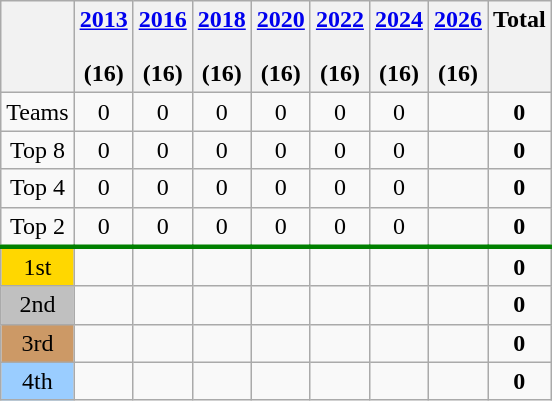<table class="wikitable" style="text-align: center">
<tr valign=top>
<th></th>
<th><a href='#'>2013</a><br> <br> (16)</th>
<th><a href='#'>2016</a><br> <br> (16)</th>
<th><a href='#'>2018</a><br> <br> (16)</th>
<th><a href='#'>2020</a><br> <br> (16)</th>
<th><a href='#'>2022</a><br> <br> (16)</th>
<th><a href='#'>2024</a><br> <br> (16)</th>
<th><a href='#'>2026</a><br> <br> (16)</th>
<th>Total</th>
</tr>
<tr>
<td>Teams</td>
<td>0</td>
<td>0</td>
<td>0</td>
<td>0</td>
<td>0</td>
<td>0</td>
<td></td>
<td><strong>0</strong></td>
</tr>
<tr>
<td>Top 8</td>
<td>0</td>
<td>0</td>
<td>0</td>
<td>0</td>
<td>0</td>
<td>0</td>
<td></td>
<td><strong>0</strong></td>
</tr>
<tr>
<td>Top 4</td>
<td>0</td>
<td>0</td>
<td>0</td>
<td>0</td>
<td>0</td>
<td>0</td>
<td></td>
<td><strong>0</strong></td>
</tr>
<tr>
<td>Top 2</td>
<td>0</td>
<td>0</td>
<td>0</td>
<td>0</td>
<td>0</td>
<td>0</td>
<td></td>
<td><strong>0</strong></td>
</tr>
<tr style="border-top:3px solid green;">
<td bgcolor=gold>1st</td>
<td></td>
<td></td>
<td></td>
<td></td>
<td></td>
<td></td>
<td></td>
<td><strong>0</strong></td>
</tr>
<tr>
<td bgcolor=silver>2nd</td>
<td></td>
<td></td>
<td></td>
<td></td>
<td></td>
<td></td>
<td></td>
<td><strong>0</strong></td>
</tr>
<tr>
<td bgcolor=#cc9966>3rd</td>
<td></td>
<td></td>
<td></td>
<td></td>
<td></td>
<td></td>
<td></td>
<td><strong>0</strong></td>
</tr>
<tr>
<td bgcolor=#9acdff>4th</td>
<td></td>
<td></td>
<td></td>
<td></td>
<td></td>
<td></td>
<td></td>
<td><strong>0</strong></td>
</tr>
</table>
